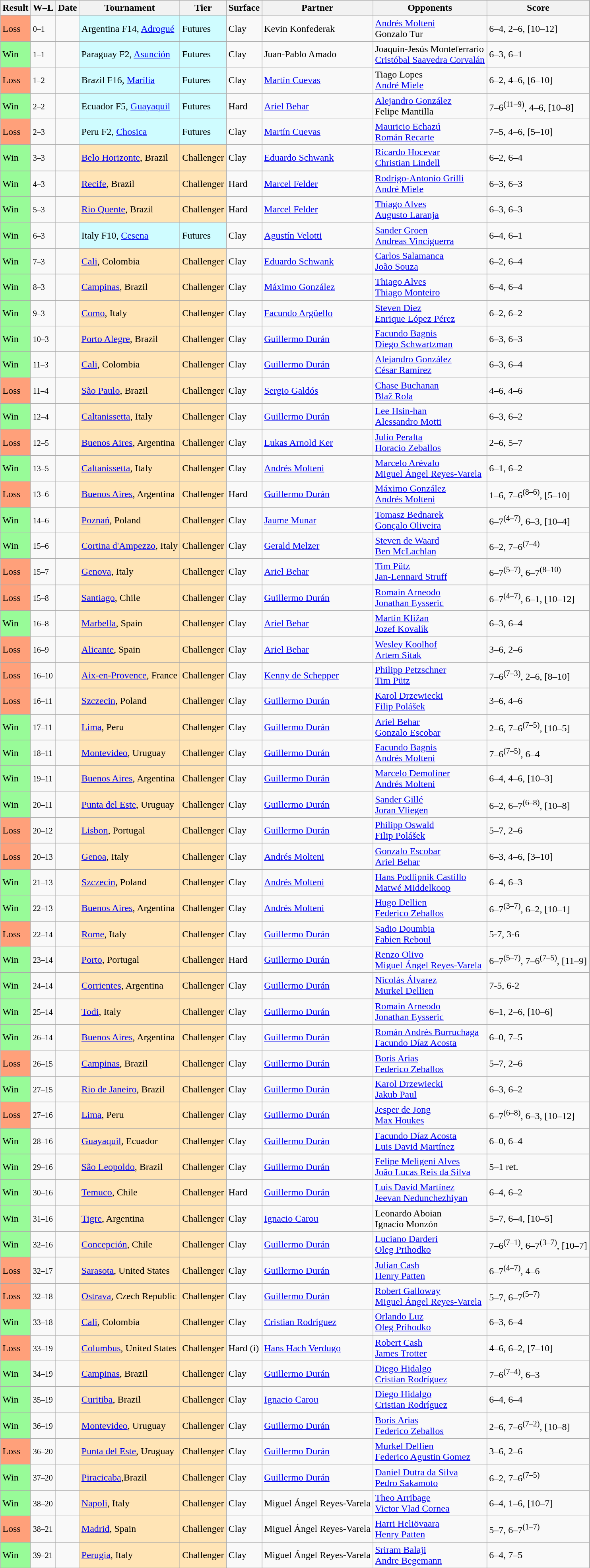<table class="sortable wikitable">
<tr>
<th>Result</th>
<th class="unsortable">W–L</th>
<th>Date</th>
<th>Tournament</th>
<th>Tier</th>
<th>Surface</th>
<th>Partner</th>
<th>Opponents</th>
<th class="unsortable">Score</th>
</tr>
<tr>
<td style="background:#ffa07a;">Loss</td>
<td><small>0–1</small></td>
<td></td>
<td style="background:#cffcff;">Argentina F14, <a href='#'>Adrogué</a></td>
<td style="background:#cffcff;">Futures</td>
<td>Clay</td>
<td> Kevin Konfederak</td>
<td> <a href='#'>Andrés Molteni</a><br> Gonzalo Tur</td>
<td>6–4, 2–6, [10–12]</td>
</tr>
<tr>
<td style="background:#98fb98;">Win</td>
<td><small>1–1</small></td>
<td></td>
<td style="background:#cffcff;">Paraguay F2, <a href='#'>Asunción</a></td>
<td style="background:#cffcff;">Futures</td>
<td>Clay</td>
<td> Juan-Pablo Amado</td>
<td> Joaquín-Jesús Monteferrario<br> <a href='#'>Cristóbal Saavedra Corvalán</a></td>
<td>6–3, 6–1</td>
</tr>
<tr>
<td style="background:#ffa07a;">Loss</td>
<td><small>1–2</small></td>
<td></td>
<td style="background:#cffcff;">Brazil F16, <a href='#'>Marília</a></td>
<td style="background:#cffcff;">Futures</td>
<td>Clay</td>
<td> <a href='#'>Martín Cuevas</a></td>
<td> Tiago Lopes<br> <a href='#'>André Miele</a></td>
<td>6–2, 4–6, [6–10]</td>
</tr>
<tr>
<td style="background:#98fb98;">Win</td>
<td><small>2–2</small></td>
<td></td>
<td style="background:#cffcff;">Ecuador F5, <a href='#'>Guayaquil</a></td>
<td style="background:#cffcff;">Futures</td>
<td>Hard</td>
<td> <a href='#'>Ariel Behar</a></td>
<td> <a href='#'>Alejandro González</a><br> Felipe Mantilla</td>
<td>7–6<sup>(11–9)</sup>, 4–6, [10–8]</td>
</tr>
<tr>
<td style="background:#ffa07a;">Loss</td>
<td><small>2–3</small></td>
<td></td>
<td style="background:#cffcff;">Peru F2, <a href='#'>Chosica</a></td>
<td style="background:#cffcff;">Futures</td>
<td>Clay</td>
<td> <a href='#'>Martín Cuevas</a></td>
<td> <a href='#'>Mauricio Echazú</a><br> <a href='#'>Román Recarte</a></td>
<td>7–5, 4–6, [5–10]</td>
</tr>
<tr>
<td style="background:#98fb98;">Win</td>
<td><small>3–3</small></td>
<td><a href='#'></a></td>
<td style="background:moccasin;"><a href='#'>Belo Horizonte</a>, Brazil</td>
<td style="background:moccasin;">Challenger</td>
<td>Clay</td>
<td> <a href='#'>Eduardo Schwank</a></td>
<td> <a href='#'>Ricardo Hocevar</a><br> <a href='#'>Christian Lindell</a></td>
<td>6–2, 6–4</td>
</tr>
<tr>
<td style="background:#98fb98;">Win</td>
<td><small>4–3</small></td>
<td><a href='#'></a></td>
<td style="background:moccasin;"><a href='#'>Recife</a>, Brazil</td>
<td style="background:moccasin;">Challenger</td>
<td>Hard</td>
<td> <a href='#'>Marcel Felder</a></td>
<td> <a href='#'>Rodrigo-Antonio Grilli</a><br> <a href='#'>André Miele</a></td>
<td>6–3, 6–3</td>
</tr>
<tr>
<td style="background:#98fb98;">Win</td>
<td><small>5–3</small></td>
<td><a href='#'></a></td>
<td style="background:moccasin;"><a href='#'>Rio Quente</a>, Brazil</td>
<td style="background:moccasin;">Challenger</td>
<td>Hard</td>
<td> <a href='#'>Marcel Felder</a></td>
<td> <a href='#'>Thiago Alves</a><br> <a href='#'>Augusto Laranja</a></td>
<td>6–3, 6–3</td>
</tr>
<tr>
<td style="background:#98fb98;">Win</td>
<td><small>6–3</small></td>
<td></td>
<td style="background:#cffcff;">Italy F10, <a href='#'>Cesena</a></td>
<td style="background:#cffcff;">Futures</td>
<td>Clay</td>
<td> <a href='#'>Agustín Velotti</a></td>
<td> <a href='#'>Sander Groen</a><br> <a href='#'>Andreas Vinciguerra</a></td>
<td>6–4, 6–1</td>
</tr>
<tr>
<td style="background:#98fb98;">Win</td>
<td><small>7–3</small></td>
<td><a href='#'></a></td>
<td style="background:moccasin;"><a href='#'>Cali</a>, Colombia</td>
<td style="background:moccasin;">Challenger</td>
<td>Clay</td>
<td> <a href='#'>Eduardo Schwank</a></td>
<td> <a href='#'>Carlos Salamanca</a><br> <a href='#'>João Souza</a></td>
<td>6–2, 6–4</td>
</tr>
<tr>
<td style="background:#98fb98;">Win</td>
<td><small>8–3</small></td>
<td><a href='#'></a></td>
<td style="background:moccasin;"><a href='#'>Campinas</a>, Brazil</td>
<td style="background:moccasin;">Challenger</td>
<td>Clay</td>
<td> <a href='#'>Máximo González</a></td>
<td> <a href='#'>Thiago Alves</a><br> <a href='#'>Thiago Monteiro</a></td>
<td>6–4, 6–4</td>
</tr>
<tr>
<td style="background:#98fb98;">Win</td>
<td><small>9–3</small></td>
<td><a href='#'></a></td>
<td style="background:moccasin;"><a href='#'>Como</a>, Italy</td>
<td style="background:moccasin;">Challenger</td>
<td>Clay</td>
<td> <a href='#'>Facundo Argüello</a></td>
<td> <a href='#'>Steven Diez</a><br> <a href='#'>Enrique López Pérez</a></td>
<td>6–2, 6–2</td>
</tr>
<tr>
<td style="background:#98fb98;">Win</td>
<td><small>10–3</small></td>
<td><a href='#'></a></td>
<td style="background:moccasin;"><a href='#'>Porto Alegre</a>, Brazil</td>
<td style="background:moccasin;">Challenger</td>
<td>Clay</td>
<td> <a href='#'>Guillermo Durán</a></td>
<td> <a href='#'>Facundo Bagnis</a><br> <a href='#'>Diego Schwartzman</a></td>
<td>6–3, 6–3</td>
</tr>
<tr>
<td style="background:#98fb98;">Win</td>
<td><small>11–3</small></td>
<td><a href='#'></a></td>
<td style="background:moccasin;"><a href='#'>Cali</a>, Colombia</td>
<td style="background:moccasin;">Challenger</td>
<td>Clay</td>
<td> <a href='#'>Guillermo Durán</a></td>
<td> <a href='#'>Alejandro González</a><br> <a href='#'>César Ramírez</a></td>
<td>6–3, 6–4</td>
</tr>
<tr>
<td style="background:#ffa07a;">Loss</td>
<td><small>11–4</small></td>
<td><a href='#'></a></td>
<td style="background:moccasin;"><a href='#'>São Paulo</a>, Brazil</td>
<td style="background:moccasin;">Challenger</td>
<td>Clay</td>
<td> <a href='#'>Sergio Galdós</a></td>
<td> <a href='#'>Chase Buchanan</a><br> <a href='#'>Blaž Rola</a></td>
<td>4–6, 4–6</td>
</tr>
<tr>
<td style="background:#98fb98;">Win</td>
<td><small>12–4</small></td>
<td><a href='#'></a></td>
<td style="background:moccasin;"><a href='#'>Caltanissetta</a>, Italy</td>
<td style="background:moccasin;">Challenger</td>
<td>Clay</td>
<td> <a href='#'>Guillermo Durán</a></td>
<td> <a href='#'>Lee Hsin-han</a><br> <a href='#'>Alessandro Motti</a></td>
<td>6–3, 6–2</td>
</tr>
<tr>
<td style="background:#ffa07a;">Loss</td>
<td><small>12–5</small></td>
<td><a href='#'></a></td>
<td style="background:moccasin;"><a href='#'>Buenos Aires</a>, Argentina</td>
<td style="background:moccasin;">Challenger</td>
<td>Clay</td>
<td> <a href='#'>Lukas Arnold Ker</a></td>
<td> <a href='#'>Julio Peralta</a><br> <a href='#'>Horacio Zeballos</a></td>
<td>2–6, 5–7</td>
</tr>
<tr>
<td style="background:#98fb98;">Win</td>
<td><small>13–5</small></td>
<td><a href='#'></a></td>
<td style="background:moccasin;"><a href='#'>Caltanissetta</a>, Italy</td>
<td style="background:moccasin;">Challenger</td>
<td>Clay</td>
<td> <a href='#'>Andrés Molteni</a></td>
<td> <a href='#'>Marcelo Arévalo</a><br> <a href='#'>Miguel Ángel Reyes-Varela</a></td>
<td>6–1, 6–2</td>
</tr>
<tr>
<td style="background:#ffa07a;">Loss</td>
<td><small>13–6</small></td>
<td><a href='#'></a></td>
<td style="background:moccasin;"><a href='#'>Buenos Aires</a>, Argentina</td>
<td style="background:moccasin;">Challenger</td>
<td>Hard</td>
<td> <a href='#'>Guillermo Durán</a></td>
<td> <a href='#'>Máximo González</a><br> <a href='#'>Andrés Molteni</a></td>
<td>1–6, 7–6<sup>(8–6)</sup>, [5–10]</td>
</tr>
<tr>
<td style="background:#98fb98;">Win</td>
<td><small>14–6</small></td>
<td><a href='#'></a></td>
<td style="background:moccasin;"><a href='#'>Poznań</a>, Poland</td>
<td style="background:moccasin;">Challenger</td>
<td>Clay</td>
<td> <a href='#'>Jaume Munar</a></td>
<td> <a href='#'>Tomasz Bednarek</a><br> <a href='#'>Gonçalo Oliveira</a></td>
<td>6–7<sup>(4–7)</sup>, 6–3, [10–4]</td>
</tr>
<tr>
<td style="background:#98fb98;">Win</td>
<td><small>15–6</small></td>
<td><a href='#'></a></td>
<td style="background:moccasin;"><a href='#'>Cortina d'Ampezzo</a>, Italy</td>
<td style="background:moccasin;">Challenger</td>
<td>Clay</td>
<td> <a href='#'>Gerald Melzer</a></td>
<td> <a href='#'>Steven de Waard</a><br> <a href='#'>Ben McLachlan</a></td>
<td>6–2, 7–6<sup>(7–4)</sup></td>
</tr>
<tr>
<td style="background:#ffa07a;">Loss</td>
<td><small>15–7</small></td>
<td><a href='#'></a></td>
<td style="background:moccasin;"><a href='#'>Genova</a>, Italy</td>
<td style="background:moccasin;">Challenger</td>
<td>Clay</td>
<td> <a href='#'>Ariel Behar</a></td>
<td> <a href='#'>Tim Pütz</a><br> <a href='#'>Jan-Lennard Struff</a></td>
<td>6–7<sup>(5–7)</sup>, 6–7<sup>(8–10)</sup></td>
</tr>
<tr>
<td style="background:#ffa07a;">Loss</td>
<td><small>15–8</small></td>
<td><a href='#'></a></td>
<td style="background:moccasin;"><a href='#'>Santiago</a>, Chile</td>
<td style="background:moccasin;">Challenger</td>
<td>Clay</td>
<td> <a href='#'>Guillermo Durán</a></td>
<td> <a href='#'>Romain Arneodo</a><br> <a href='#'>Jonathan Eysseric</a></td>
<td>6–7<sup>(4–7)</sup>, 6–1, [10–12]</td>
</tr>
<tr>
<td style="background:#98fb98;">Win</td>
<td><small>16–8</small></td>
<td><a href='#'></a></td>
<td style="background:moccasin;"><a href='#'>Marbella</a>, Spain</td>
<td style="background:moccasin;">Challenger</td>
<td>Clay</td>
<td> <a href='#'>Ariel Behar</a></td>
<td> <a href='#'>Martin Kližan</a><br> <a href='#'>Jozef Kovalík</a></td>
<td>6–3, 6–4</td>
</tr>
<tr>
<td style="background:#ffa07a;">Loss</td>
<td><small>16–9</small></td>
<td><a href='#'></a></td>
<td style="background:moccasin;"><a href='#'>Alicante</a>, Spain</td>
<td style="background:moccasin;">Challenger</td>
<td>Clay</td>
<td> <a href='#'>Ariel Behar</a></td>
<td> <a href='#'>Wesley Koolhof</a><br> <a href='#'>Artem Sitak</a></td>
<td>3–6, 2–6</td>
</tr>
<tr>
<td style="background:#ffa07a;">Loss</td>
<td><small>16–10</small></td>
<td><a href='#'></a></td>
<td style="background:moccasin;"><a href='#'>Aix-en-Provence</a>, France</td>
<td style="background:moccasin;">Challenger</td>
<td>Clay</td>
<td> <a href='#'>Kenny de Schepper</a></td>
<td> <a href='#'>Philipp Petzschner</a><br> <a href='#'>Tim Pütz</a></td>
<td>7–6<sup>(7–3)</sup>, 2–6, [8–10]</td>
</tr>
<tr>
<td style="background:#ffa07a;">Loss</td>
<td><small>16–11</small></td>
<td><a href='#'></a></td>
<td style="background:moccasin;"><a href='#'>Szczecin</a>, Poland</td>
<td style="background:moccasin;">Challenger</td>
<td>Clay</td>
<td> <a href='#'>Guillermo Durán</a></td>
<td> <a href='#'>Karol Drzewiecki</a><br> <a href='#'>Filip Polášek</a></td>
<td>3–6, 4–6</td>
</tr>
<tr>
<td style="background:#98fb98;">Win</td>
<td><small>17–11</small></td>
<td><a href='#'></a></td>
<td style="background:moccasin;"><a href='#'>Lima</a>, Peru</td>
<td style="background:moccasin;">Challenger</td>
<td>Clay</td>
<td> <a href='#'>Guillermo Durán</a></td>
<td> <a href='#'>Ariel Behar</a><br> <a href='#'>Gonzalo Escobar</a></td>
<td>2–6, 7–6<sup>(7–5)</sup>, [10–5]</td>
</tr>
<tr>
<td style="background:#98fb98;">Win</td>
<td><small>18–11</small></td>
<td><a href='#'></a></td>
<td style="background:moccasin;"><a href='#'>Montevideo</a>, Uruguay</td>
<td style="background:moccasin;">Challenger</td>
<td>Clay</td>
<td> <a href='#'>Guillermo Durán</a></td>
<td> <a href='#'>Facundo Bagnis</a><br> <a href='#'>Andrés Molteni</a></td>
<td>7–6<sup>(7–5)</sup>, 6–4</td>
</tr>
<tr>
<td style="background:#98fb98;">Win</td>
<td><small>19–11</small></td>
<td><a href='#'></a></td>
<td style="background:moccasin;"><a href='#'>Buenos Aires</a>, Argentina</td>
<td style="background:moccasin;">Challenger</td>
<td>Clay</td>
<td> <a href='#'>Guillermo Durán</a></td>
<td> <a href='#'>Marcelo Demoliner</a><br> <a href='#'>Andrés Molteni</a></td>
<td>6–4, 4–6, [10–3]</td>
</tr>
<tr>
<td style="background:#98fb98;">Win</td>
<td><small>20–11</small></td>
<td><a href='#'></a></td>
<td style="background:moccasin;"><a href='#'>Punta del Este</a>, Uruguay</td>
<td style="background:moccasin;">Challenger</td>
<td>Clay</td>
<td> <a href='#'>Guillermo Durán</a></td>
<td> <a href='#'>Sander Gillé</a><br> <a href='#'>Joran Vliegen</a></td>
<td>6–2, 6–7<sup>(6–8)</sup>, [10–8]</td>
</tr>
<tr>
<td style="background:#ffa07a;">Loss</td>
<td><small>20–12</small></td>
<td><a href='#'></a></td>
<td style="background:moccasin;"><a href='#'>Lisbon</a>, Portugal</td>
<td style="background:moccasin;">Challenger</td>
<td>Clay</td>
<td> <a href='#'>Guillermo Durán</a></td>
<td> <a href='#'>Philipp Oswald</a><br> <a href='#'>Filip Polášek</a></td>
<td>5–7, 2–6</td>
</tr>
<tr>
<td style="background:#ffa07a;">Loss</td>
<td><small>20–13</small></td>
<td><a href='#'></a></td>
<td style="background:moccasin;"><a href='#'>Genoa</a>, Italy</td>
<td style="background:moccasin;">Challenger</td>
<td>Clay</td>
<td> <a href='#'>Andrés Molteni</a></td>
<td> <a href='#'>Gonzalo Escobar</a><br> <a href='#'>Ariel Behar</a></td>
<td>6–3, 4–6, [3–10]</td>
</tr>
<tr>
<td style="background:#98fb98;">Win</td>
<td><small>21–13</small></td>
<td><a href='#'></a></td>
<td style="background:moccasin;"><a href='#'>Szczecin</a>, Poland</td>
<td style="background:moccasin;">Challenger</td>
<td>Clay</td>
<td> <a href='#'>Andrés Molteni</a></td>
<td> <a href='#'>Hans Podlipnik Castillo</a><br> <a href='#'>Matwé Middelkoop</a></td>
<td>6–4, 6–3</td>
</tr>
<tr>
<td style="background:#98fb98;">Win</td>
<td><small>22–13</small></td>
<td><a href='#'></a></td>
<td style="background:moccasin;"><a href='#'>Buenos Aires</a>, Argentina</td>
<td style="background:moccasin;">Challenger</td>
<td>Clay</td>
<td> <a href='#'>Andrés Molteni</a></td>
<td> <a href='#'>Hugo Dellien</a><br> <a href='#'>Federico Zeballos</a></td>
<td>6–7<sup>(3–7)</sup>, 6–2, [10–1]</td>
</tr>
<tr>
<td style="background:#ffa07a;">Loss</td>
<td><small>22–14</small></td>
<td><a href='#'></a></td>
<td style="background:moccasin;"><a href='#'>Rome</a>, Italy</td>
<td style="background:moccasin;">Challenger</td>
<td>Clay</td>
<td> <a href='#'>Guillermo Durán</a></td>
<td> <a href='#'>Sadio Doumbia</a><br> <a href='#'>Fabien Reboul</a></td>
<td>5-7, 3-6</td>
</tr>
<tr>
<td style="background:#98fb98;">Win</td>
<td><small>23–14</small></td>
<td><a href='#'></a></td>
<td style="background:moccasin;"><a href='#'>Porto</a>, Portugal</td>
<td style="background:moccasin;">Challenger</td>
<td>Hard</td>
<td> <a href='#'>Guillermo Durán</a></td>
<td> <a href='#'>Renzo Olivo</a><br> <a href='#'>Miguel Ángel Reyes-Varela</a></td>
<td>6–7<sup>(5–7)</sup>, 7–6<sup>(7–5)</sup>, [11–9]</td>
</tr>
<tr>
<td style="background:#98fb98;">Win</td>
<td><small>24–14</small></td>
<td><a href='#'></a></td>
<td style="background:moccasin;"><a href='#'>Corrientes</a>, Argentina</td>
<td style="background:moccasin;">Challenger</td>
<td>Clay</td>
<td> <a href='#'>Guillermo Durán</a></td>
<td> <a href='#'>Nicolás Álvarez</a><br> <a href='#'>Murkel Dellien</a></td>
<td>7-5, 6-2</td>
</tr>
<tr>
<td style="background:#98fb98;">Win</td>
<td><small>25–14</small></td>
<td><a href='#'></a></td>
<td style="background:moccasin;"><a href='#'>Todi</a>, Italy</td>
<td style="background:moccasin;">Challenger</td>
<td>Clay</td>
<td> <a href='#'>Guillermo Durán</a></td>
<td> <a href='#'>Romain Arneodo</a><br> <a href='#'>Jonathan Eysseric</a></td>
<td>6–1, 2–6, [10–6]</td>
</tr>
<tr>
<td style="background:#98fb98;">Win</td>
<td><small>26–14</small></td>
<td><a href='#'></a></td>
<td style="background:moccasin;"><a href='#'>Buenos Aires</a>, Argentina</td>
<td style="background:moccasin;">Challenger</td>
<td>Clay</td>
<td> <a href='#'>Guillermo Durán</a></td>
<td> <a href='#'>Román Andrés Burruchaga</a><br> <a href='#'>Facundo Díaz Acosta</a></td>
<td>6–0, 7–5</td>
</tr>
<tr>
<td style="background:#ffa07a;">Loss</td>
<td><small>26–15</small></td>
<td><a href='#'></a></td>
<td style="background:moccasin;"><a href='#'>Campinas</a>, Brazil</td>
<td style="background:moccasin;">Challenger</td>
<td>Clay</td>
<td> <a href='#'>Guillermo Durán</a></td>
<td> <a href='#'>Boris Arias</a><br> <a href='#'>Federico Zeballos</a></td>
<td>5–7, 2–6</td>
</tr>
<tr>
<td style="background:#98fb98;">Win</td>
<td><small>27–15</small></td>
<td><a href='#'></a></td>
<td style="background:moccasin;"><a href='#'>Rio de Janeiro</a>, Brazil</td>
<td style="background:moccasin;">Challenger</td>
<td>Clay</td>
<td> <a href='#'>Guillermo Durán</a></td>
<td> <a href='#'>Karol Drzewiecki</a><br> <a href='#'>Jakub Paul</a></td>
<td>6–3, 6–2</td>
</tr>
<tr>
<td style="background:#ffa07a;">Loss</td>
<td><small>27–16</small></td>
<td><a href='#'></a></td>
<td style="background:moccasin;"><a href='#'>Lima</a>, Peru</td>
<td style="background:moccasin;">Challenger</td>
<td>Clay</td>
<td> <a href='#'>Guillermo Durán</a></td>
<td> <a href='#'>Jesper de Jong</a><br> <a href='#'>Max Houkes</a></td>
<td>6–7<sup>(6–8)</sup>, 6–3, [10–12]</td>
</tr>
<tr>
<td style="background:#98fb98;">Win</td>
<td><small>28–16</small></td>
<td><a href='#'></a></td>
<td style="background:moccasin;"><a href='#'>Guayaquil</a>, Ecuador</td>
<td style="background:moccasin;">Challenger</td>
<td>Clay</td>
<td> <a href='#'>Guillermo Durán</a></td>
<td> <a href='#'>Facundo Díaz Acosta</a><br> <a href='#'>Luis David Martínez</a></td>
<td>6–0, 6–4</td>
</tr>
<tr>
<td style="background:#98fb98;">Win</td>
<td><small>29–16</small></td>
<td><a href='#'></a></td>
<td style="background:moccasin;"><a href='#'>São Leopoldo</a>, Brazil</td>
<td style="background:moccasin;">Challenger</td>
<td>Clay</td>
<td> <a href='#'>Guillermo Durán</a></td>
<td> <a href='#'>Felipe Meligeni Alves</a><br> <a href='#'>João Lucas Reis da Silva</a></td>
<td>5–1 ret.</td>
</tr>
<tr>
<td style="background:#98fb98;">Win</td>
<td><small>30–16</small></td>
<td><a href='#'></a></td>
<td style="background:moccasin;"><a href='#'>Temuco</a>, Chile</td>
<td style="background:moccasin;">Challenger</td>
<td>Hard</td>
<td> <a href='#'>Guillermo Durán</a></td>
<td> <a href='#'>Luis David Martínez</a><br> <a href='#'>Jeevan Nedunchezhiyan</a></td>
<td>6–4, 6–2</td>
</tr>
<tr>
<td style="background:#98fb98;">Win</td>
<td><small>31–16</small></td>
<td><a href='#'></a></td>
<td style="background:moccasin;"><a href='#'>Tigre</a>, Argentina</td>
<td style="background:moccasin;">Challenger</td>
<td>Clay</td>
<td> <a href='#'>Ignacio Carou</a></td>
<td> Leonardo Aboian<br> Ignacio Monzón</td>
<td>5–7, 6–4, [10–5]</td>
</tr>
<tr>
<td style="background:#98fb98;">Win</td>
<td><small>32–16</small></td>
<td><a href='#'></a></td>
<td style="background:moccasin;"><a href='#'>Concepción</a>, Chile</td>
<td style="background:moccasin;">Challenger</td>
<td>Clay</td>
<td> <a href='#'>Guillermo Durán</a></td>
<td> <a href='#'>Luciano Darderi</a><br> <a href='#'>Oleg Prihodko</a></td>
<td>7–6<sup>(7–1)</sup>, 6–7<sup>(3–7)</sup>, [10–7]</td>
</tr>
<tr>
<td style="background:#ffa07a;">Loss</td>
<td><small>32–17</small></td>
<td><a href='#'></a></td>
<td style="background:moccasin;"><a href='#'>Sarasota</a>, United States</td>
<td style="background:moccasin;">Challenger</td>
<td>Clay</td>
<td> <a href='#'>Guillermo Durán</a></td>
<td> <a href='#'>Julian Cash</a><br> <a href='#'>Henry Patten</a></td>
<td>6–7<sup>(4–7)</sup>, 4–6</td>
</tr>
<tr>
<td style="background:#ffa07a;">Loss</td>
<td><small>32–18</small></td>
<td><a href='#'></a></td>
<td style="background:moccasin;"><a href='#'>Ostrava</a>, Czech Republic</td>
<td style="background:moccasin;">Challenger</td>
<td>Clay</td>
<td> <a href='#'>Guillermo Durán</a></td>
<td> <a href='#'>Robert Galloway</a><br> <a href='#'>Miguel Ángel Reyes-Varela</a></td>
<td>5–7, 6–7<sup>(5–7)</sup></td>
</tr>
<tr>
<td style="background:#98fb98;">Win</td>
<td><small>33–18</small></td>
<td><a href='#'></a></td>
<td style="background:moccasin;"><a href='#'>Cali</a>, Colombia</td>
<td style="background:moccasin;">Challenger</td>
<td>Clay</td>
<td> <a href='#'>Cristian Rodríguez</a></td>
<td> <a href='#'>Orlando Luz</a><br> <a href='#'>Oleg Prihodko</a></td>
<td>6–3, 6–4</td>
</tr>
<tr>
<td style="background:#ffa07a;">Loss</td>
<td><small>33–19</small></td>
<td><a href='#'></a></td>
<td style="background:moccasin;"><a href='#'>Columbus</a>, United States</td>
<td style="background:moccasin;">Challenger</td>
<td>Hard (i)</td>
<td> <a href='#'>Hans Hach Verdugo</a></td>
<td> <a href='#'>Robert Cash</a><br> <a href='#'>James Trotter</a></td>
<td>4–6, 6–2, [7–10]</td>
</tr>
<tr>
<td style="background:#98fb98;">Win</td>
<td><small>34–19</small></td>
<td><a href='#'></a></td>
<td style="background:moccasin;"><a href='#'>Campinas</a>, Brazil</td>
<td style="background:moccasin;">Challenger</td>
<td>Clay</td>
<td> <a href='#'>Guillermo Durán</a></td>
<td> <a href='#'>Diego Hidalgo</a><br> <a href='#'>Cristian Rodríguez</a></td>
<td>7–6<sup>(7–4)</sup>, 6–3</td>
</tr>
<tr>
<td style="background:#98fb98;">Win</td>
<td><small>35–19</small></td>
<td><a href='#'></a></td>
<td style="background:moccasin;"><a href='#'>Curitiba</a>, Brazil</td>
<td style="background:moccasin;">Challenger</td>
<td>Clay</td>
<td> <a href='#'>Ignacio Carou</a></td>
<td> <a href='#'>Diego Hidalgo</a><br> <a href='#'>Cristian Rodríguez</a></td>
<td>6–4, 6–4</td>
</tr>
<tr>
<td style="background:#98fb98;">Win</td>
<td><small>36–19</small></td>
<td><a href='#'></a></td>
<td style="background:moccasin;"><a href='#'>Montevideo</a>, Uruguay</td>
<td style="background:moccasin;">Challenger</td>
<td>Clay</td>
<td> <a href='#'>Guillermo Durán</a></td>
<td> <a href='#'>Boris Arias</a><br> <a href='#'>Federico Zeballos</a></td>
<td>2–6, 7–6<sup>(7–2)</sup>, [10–8]</td>
</tr>
<tr>
<td style="background:#ffa07a;">Loss</td>
<td><small>36–20</small></td>
<td><a href='#'></a></td>
<td style="background:moccasin;"><a href='#'>Punta del Este</a>, Uruguay</td>
<td style="background:moccasin;">Challenger</td>
<td>Clay</td>
<td> <a href='#'>Guillermo Durán</a></td>
<td> <a href='#'>Murkel Dellien</a><br> <a href='#'>Federico Agustin Gomez</a></td>
<td>3–6, 2–6</td>
</tr>
<tr>
<td style="background:#98FB98;">Win</td>
<td><small>37–20</small></td>
<td><a href='#'></a></td>
<td style="background:moccasin;"><a href='#'>Piracicaba</a>,Brazil</td>
<td style="background:moccasin;">Challenger</td>
<td>Clay</td>
<td> <a href='#'>Guillermo Durán</a></td>
<td> <a href='#'>Daniel Dutra da Silva</a><br> <a href='#'>Pedro Sakamoto</a></td>
<td>6–2, 7–6<sup>(7–5)</sup></td>
</tr>
<tr>
<td bgcolor=98FB98>Win</td>
<td><small>38–20</small></td>
<td><a href='#'></a></td>
<td style="background:moccasin;"><a href='#'>Napoli</a>, Italy</td>
<td style="background:moccasin;">Challenger</td>
<td>Clay</td>
<td> Miguel Ángel Reyes-Varela</td>
<td> <a href='#'>Theo Arribage</a> <br>  <a href='#'>Victor Vlad Cornea</a></td>
<td>6–4, 1–6, [10–7]</td>
</tr>
<tr>
<td bgcolor=FFA07A>Loss</td>
<td><small>38–21</small></td>
<td><a href='#'></a></td>
<td style="background:moccasin;"><a href='#'>Madrid</a>, Spain</td>
<td style="background:moccasin;">Challenger</td>
<td>Clay</td>
<td> Miguel Ángel Reyes-Varela</td>
<td> <a href='#'>Harri Heliövaara</a> <br>  <a href='#'>Henry Patten</a></td>
<td>5–7, 6–7<sup>(1–7)</sup></td>
</tr>
<tr>
<td bgcolor=98FB98>Win</td>
<td><small>39–21</small></td>
<td><a href='#'></a></td>
<td style="background:moccasin;"><a href='#'>Perugia</a>, Italy</td>
<td style="background:moccasin;">Challenger</td>
<td>Clay</td>
<td> Miguel Ángel Reyes-Varela</td>
<td> <a href='#'>Sriram Balaji</a> <br>  <a href='#'>Andre Begemann</a></td>
<td>6–4, 7–5</td>
</tr>
</table>
